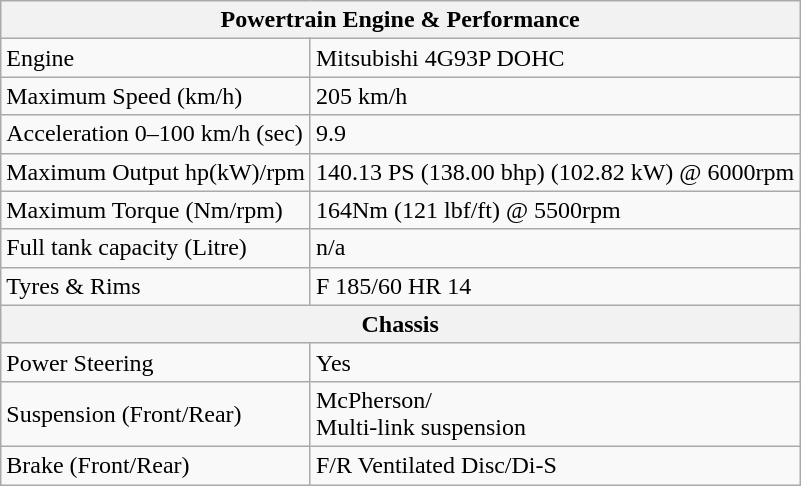<table class="wikitable">
<tr>
<th colspan="2">Powertrain Engine & Performance</th>
</tr>
<tr>
<td>Engine</td>
<td>Mitsubishi 4G93P DOHC</td>
</tr>
<tr>
<td>Maximum Speed (km/h)</td>
<td>205 km/h</td>
</tr>
<tr>
<td>Acceleration 0–100 km/h (sec)</td>
<td>9.9</td>
</tr>
<tr>
<td>Maximum Output hp(kW)/rpm</td>
<td>140.13 PS (138.00 bhp) (102.82 kW) @ 6000rpm</td>
</tr>
<tr>
<td>Maximum Torque (Nm/rpm)</td>
<td>164Nm (121 lbf/ft) @ 5500rpm</td>
</tr>
<tr>
<td>Full tank capacity (Litre)</td>
<td>n/a</td>
</tr>
<tr>
<td>Tyres & Rims</td>
<td>F 185/60 HR 14</td>
</tr>
<tr>
<th align="center" colspan="2">Chassis</th>
</tr>
<tr>
<td>Power Steering</td>
<td>Yes</td>
</tr>
<tr>
<td>Suspension (Front/Rear)</td>
<td>McPherson/<br>Multi-link suspension</td>
</tr>
<tr>
<td>Brake (Front/Rear)</td>
<td>F/R Ventilated Disc/Di-S</td>
</tr>
</table>
